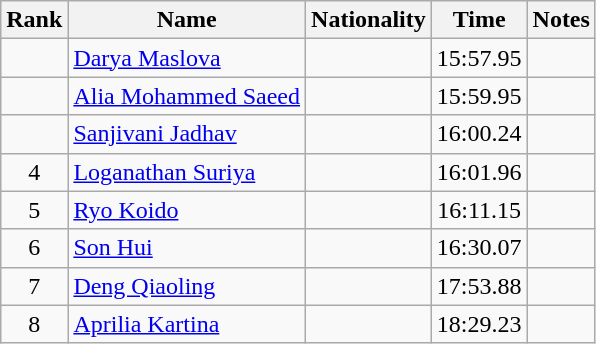<table class="wikitable sortable" style="text-align:center">
<tr>
<th>Rank</th>
<th>Name</th>
<th>Nationality</th>
<th>Time</th>
<th>Notes</th>
</tr>
<tr>
<td></td>
<td align=left><a href='#'>Darya Maslova</a></td>
<td align=left></td>
<td>15:57.95</td>
<td></td>
</tr>
<tr>
<td></td>
<td align=left><a href='#'>Alia Mohammed Saeed</a></td>
<td align=left></td>
<td>15:59.95</td>
<td></td>
</tr>
<tr>
<td></td>
<td align=left><a href='#'>Sanjivani Jadhav</a></td>
<td align=left></td>
<td>16:00.24</td>
<td></td>
</tr>
<tr>
<td>4</td>
<td align=left><a href='#'>Loganathan Suriya</a></td>
<td align=left></td>
<td>16:01.96</td>
<td></td>
</tr>
<tr>
<td>5</td>
<td align=left><a href='#'>Ryo Koido</a></td>
<td align=left></td>
<td>16:11.15</td>
<td></td>
</tr>
<tr>
<td>6</td>
<td align=left><a href='#'>Son Hui</a></td>
<td align=left></td>
<td>16:30.07</td>
<td></td>
</tr>
<tr>
<td>7</td>
<td align=left><a href='#'>Deng Qiaoling</a></td>
<td align=left></td>
<td>17:53.88</td>
<td></td>
</tr>
<tr>
<td>8</td>
<td align=left><a href='#'>Aprilia Kartina</a></td>
<td align=left></td>
<td>18:29.23</td>
<td></td>
</tr>
</table>
